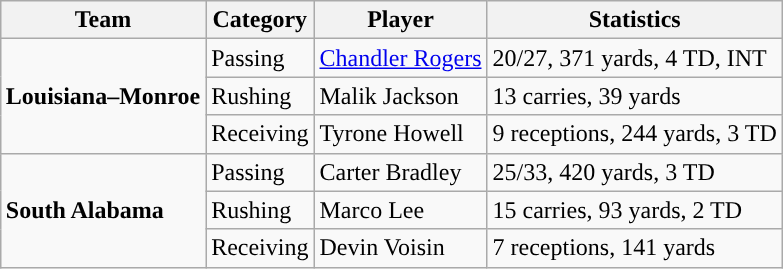<table class="wikitable" style="float: right;">
<tr>
<th>Team</th>
<th>Category</th>
<th>Player</th>
<th>Statistics</th>
</tr>
<tr>
<td rowspan=3><strong>Louisiana–Monroe</strong></td>
<td>Passing</td>
<td><a href='#'>Chandler Rogers</a></td>
<td>20/27, 371 yards, 4 TD, INT</td>
</tr>
<tr>
<td>Rushing</td>
<td>Malik Jackson</td>
<td>13 carries, 39 yards</td>
</tr>
<tr>
<td>Receiving</td>
<td>Tyrone Howell</td>
<td>9 receptions, 244 yards, 3 TD</td>
</tr>
<tr>
<td rowspan=3><strong>South Alabama</strong></td>
<td>Passing</td>
<td>Carter Bradley</td>
<td>25/33, 420 yards, 3 TD</td>
</tr>
<tr>
<td>Rushing</td>
<td>Marco Lee</td>
<td>15 carries, 93 yards, 2 TD</td>
</tr>
<tr>
<td>Receiving</td>
<td>Devin Voisin</td>
<td>7 receptions, 141 yards</td>
</tr>
</table>
